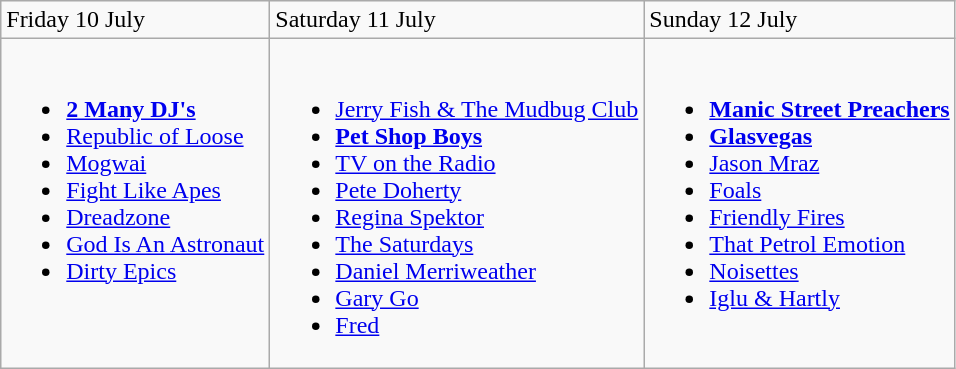<table class="wikitable">
<tr>
<td>Friday 10 July</td>
<td>Saturday 11 July</td>
<td>Sunday 12 July</td>
</tr>
<tr valign="top">
<td><br><ul><li><strong><a href='#'>2 Many DJ's</a></strong></li><li><a href='#'>Republic of Loose</a></li><li><a href='#'>Mogwai</a></li><li><a href='#'>Fight Like Apes</a></li><li><a href='#'>Dreadzone</a></li><li><a href='#'>God Is An Astronaut</a></li><li><a href='#'>Dirty Epics</a></li></ul></td>
<td><br><ul><li><a href='#'>Jerry Fish & The Mudbug Club</a></li><li><strong><a href='#'>Pet Shop Boys</a></strong></li><li><a href='#'>TV on the Radio</a></li><li><a href='#'>Pete Doherty</a></li><li><a href='#'>Regina Spektor</a></li><li><a href='#'>The Saturdays</a></li><li><a href='#'>Daniel Merriweather</a></li><li><a href='#'>Gary Go</a></li><li><a href='#'>Fred</a></li></ul></td>
<td><br><ul><li><strong><a href='#'>Manic Street Preachers</a></strong></li><li><strong><a href='#'>Glasvegas</a></strong></li><li><a href='#'>Jason Mraz</a></li><li><a href='#'>Foals</a></li><li><a href='#'>Friendly Fires</a></li><li><a href='#'>That Petrol Emotion</a></li><li><a href='#'>Noisettes</a></li><li><a href='#'>Iglu & Hartly</a></li></ul></td>
</tr>
</table>
